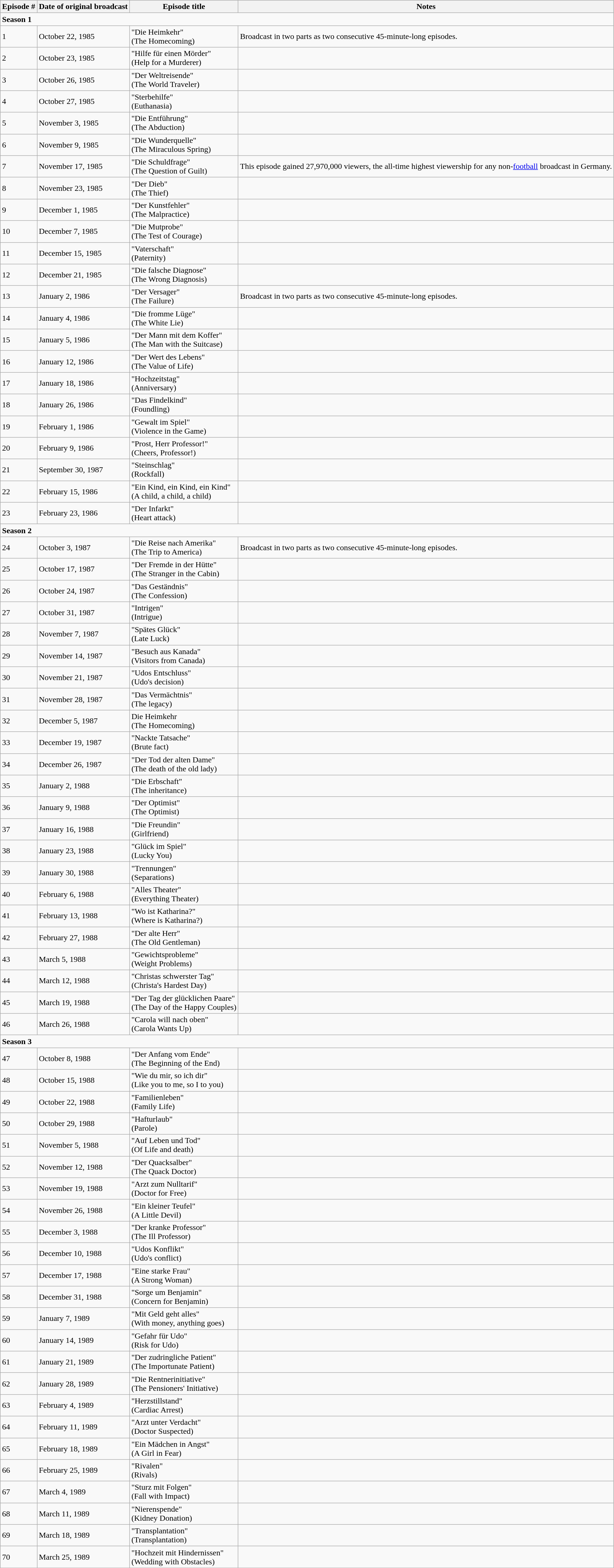<table class="wikitable">
<tr>
<th>Episode #</th>
<th>Date of original broadcast</th>
<th>Episode title</th>
<th>Notes</th>
</tr>
<tr>
<td colspan="5"><strong>Season 1</strong></td>
</tr>
<tr>
<td>1</td>
<td>October 22, 1985</td>
<td>"Die Heimkehr"<br>(The Homecoming)</td>
<td>Broadcast in two parts as two consecutive 45-minute-long episodes.</td>
</tr>
<tr>
<td>2</td>
<td>October 23, 1985</td>
<td>"Hilfe für einen Mörder"<br>(Help for a Murderer)</td>
<td></td>
</tr>
<tr>
<td>3</td>
<td>October 26, 1985</td>
<td>"Der Weltreisende"<br>(The World Traveler)</td>
<td></td>
</tr>
<tr>
<td>4</td>
<td>October 27, 1985</td>
<td>"Sterbehilfe"<br>(Euthanasia)</td>
<td></td>
</tr>
<tr>
<td>5</td>
<td>November 3, 1985</td>
<td>"Die Entführung"<br>(The Abduction)</td>
<td></td>
</tr>
<tr>
<td>6</td>
<td>November 9, 1985</td>
<td>"Die Wunderquelle"<br>(The Miraculous Spring)</td>
<td></td>
</tr>
<tr>
<td>7</td>
<td>November 17, 1985</td>
<td>"Die Schuldfrage"<br>(The Question of Guilt)</td>
<td>This episode gained 27,970,000 viewers, the all-time highest viewership for any non-<a href='#'>football</a> broadcast in Germany.</td>
</tr>
<tr>
<td>8</td>
<td>November 23, 1985</td>
<td>"Der Dieb"<br>(The Thief)</td>
<td></td>
</tr>
<tr>
<td>9</td>
<td>December 1, 1985</td>
<td>"Der Kunstfehler"<br>(The Malpractice)</td>
<td></td>
</tr>
<tr>
<td>10</td>
<td>December 7, 1985</td>
<td>"Die Mutprobe"<br>(The Test of Courage)</td>
<td></td>
</tr>
<tr>
<td>11</td>
<td>December 15, 1985</td>
<td>"Vaterschaft"<br>(Paternity)</td>
<td></td>
</tr>
<tr>
<td>12</td>
<td>December 21, 1985</td>
<td>"Die falsche Diagnose"<br>(The Wrong Diagnosis)</td>
<td></td>
</tr>
<tr>
<td>13</td>
<td>January 2, 1986</td>
<td>"Der Versager"<br>(The Failure)</td>
<td>Broadcast in two parts as two consecutive 45-minute-long episodes.</td>
</tr>
<tr>
<td>14</td>
<td>January 4, 1986</td>
<td>"Die fromme Lüge"<br>(The White Lie)</td>
<td></td>
</tr>
<tr>
<td>15</td>
<td>January 5, 1986</td>
<td>"Der Mann mit dem Koffer"<br>(The Man with the Suitcase)</td>
<td></td>
</tr>
<tr>
<td>16</td>
<td>January 12, 1986</td>
<td>"Der Wert des Lebens"<br>(The Value of Life)</td>
<td></td>
</tr>
<tr>
<td>17</td>
<td>January 18, 1986</td>
<td>"Hochzeitstag"<br>(Anniversary)</td>
<td></td>
</tr>
<tr>
<td>18</td>
<td>January 26, 1986</td>
<td>"Das Findelkind"<br>(Foundling)</td>
<td></td>
</tr>
<tr>
<td>19</td>
<td>February 1, 1986</td>
<td>"Gewalt im Spiel"<br>(Violence in the Game)</td>
<td></td>
</tr>
<tr>
<td>20</td>
<td>February 9, 1986</td>
<td>"Prost, Herr Professor!"<br>(Cheers, Professor!)</td>
<td></td>
</tr>
<tr>
<td>21</td>
<td>September 30, 1987</td>
<td>"Steinschlag"<br>(Rockfall)</td>
<td></td>
</tr>
<tr>
<td>22</td>
<td>February 15, 1986</td>
<td>"Ein Kind, ein Kind, ein Kind"<br>(A child, a child, a child)</td>
<td></td>
</tr>
<tr>
<td>23</td>
<td>February 23, 1986</td>
<td>"Der Infarkt"<br>(Heart attack)</td>
<td></td>
</tr>
<tr>
<td colspan="5"><strong>Season 2</strong></td>
</tr>
<tr>
<td>24</td>
<td>October 3, 1987</td>
<td>"Die Reise nach Amerika"<br>(The Trip to America)</td>
<td>Broadcast in two parts as two consecutive 45-minute-long episodes.</td>
</tr>
<tr>
<td>25</td>
<td>October 17, 1987</td>
<td>"Der Fremde in der Hütte"<br>(The Stranger in the Cabin)</td>
<td></td>
</tr>
<tr>
<td>26</td>
<td>October 24, 1987</td>
<td>"Das Geständnis"<br>(The Confession)</td>
<td></td>
</tr>
<tr>
<td>27</td>
<td>October 31, 1987</td>
<td>"Intrigen"<br>(Intrigue)</td>
<td></td>
</tr>
<tr>
<td>28</td>
<td>November 7, 1987</td>
<td>"Spätes Glück"<br>(Late Luck)</td>
<td></td>
</tr>
<tr>
<td>29</td>
<td>November 14, 1987</td>
<td>"Besuch aus Kanada"<br>(Visitors from Canada)</td>
<td></td>
</tr>
<tr>
<td>30</td>
<td>November 21, 1987</td>
<td>"Udos Entschluss"<br>(Udo's decision)</td>
<td></td>
</tr>
<tr>
<td>31</td>
<td>November 28, 1987</td>
<td>"Das Vermächtnis"<br>(The legacy)</td>
<td></td>
</tr>
<tr>
<td>32</td>
<td>December 5, 1987</td>
<td>Die Heimkehr<br>(The Homecoming)</td>
<td></td>
</tr>
<tr>
<td>33</td>
<td>December 19, 1987</td>
<td>"Nackte Tatsache"<br>(Brute fact)</td>
<td></td>
</tr>
<tr>
<td>34</td>
<td>December 26, 1987</td>
<td>"Der Tod der alten Dame"<br>(The death of the old lady)</td>
<td></td>
</tr>
<tr>
<td>35</td>
<td>January 2, 1988</td>
<td>"Die Erbschaft"<br>(The inheritance)</td>
<td></td>
</tr>
<tr>
<td>36</td>
<td>January 9, 1988</td>
<td>"Der Optimist"<br>(The Optimist)</td>
<td></td>
</tr>
<tr>
<td>37</td>
<td>January 16, 1988</td>
<td>"Die Freundin"<br>(Girlfriend)</td>
<td></td>
</tr>
<tr>
<td>38</td>
<td>January 23, 1988</td>
<td>"Glück im Spiel"<br>(Lucky You)</td>
<td></td>
</tr>
<tr>
<td>39</td>
<td>January 30, 1988</td>
<td>"Trennungen"<br>(Separations)</td>
<td></td>
</tr>
<tr>
<td>40</td>
<td>February 6, 1988</td>
<td>"Alles Theater"<br>(Everything Theater)</td>
<td></td>
</tr>
<tr>
<td>41</td>
<td>February 13, 1988</td>
<td>"Wo ist Katharina?"<br>(Where is Katharina?)</td>
<td></td>
</tr>
<tr>
<td>42</td>
<td>February 27, 1988</td>
<td>"Der alte Herr"<br>(The Old Gentleman)</td>
<td></td>
</tr>
<tr>
<td>43</td>
<td>March 5, 1988</td>
<td>"Gewichtsprobleme"<br>(Weight Problems)</td>
<td></td>
</tr>
<tr>
<td>44</td>
<td>March 12, 1988</td>
<td>"Christas schwerster Tag"<br>(Christa's Hardest Day)</td>
<td></td>
</tr>
<tr>
<td>45</td>
<td>March 19, 1988</td>
<td>"Der Tag der glücklichen Paare"<br>(The Day of the Happy Couples)</td>
<td></td>
</tr>
<tr>
<td>46</td>
<td>March 26, 1988</td>
<td>"Carola will nach oben"<br>(Carola Wants Up)</td>
<td></td>
</tr>
<tr>
<td colspan="5"><strong>Season 3</strong></td>
</tr>
<tr>
<td>47</td>
<td>October 8, 1988</td>
<td>"Der Anfang vom Ende"<br>(The Beginning of the End)</td>
<td></td>
</tr>
<tr>
<td>48</td>
<td>October 15, 1988</td>
<td>"Wie du mir, so ich dir"<br>(Like you to me, so I to you)</td>
<td></td>
</tr>
<tr>
<td>49</td>
<td>October 22, 1988</td>
<td>"Familienleben"<br>(Family Life)</td>
<td></td>
</tr>
<tr>
<td>50</td>
<td>October 29, 1988</td>
<td>"Hafturlaub"<br>(Parole)</td>
<td></td>
</tr>
<tr>
<td>51</td>
<td>November 5, 1988</td>
<td>"Auf Leben und Tod"<br>(Of Life and death)</td>
<td></td>
</tr>
<tr>
<td>52</td>
<td>November 12, 1988</td>
<td>"Der Quacksalber"<br>(The Quack Doctor)</td>
<td></td>
</tr>
<tr>
<td>53</td>
<td>November 19, 1988</td>
<td>"Arzt zum Nulltarif"<br>(Doctor for Free)</td>
<td></td>
</tr>
<tr>
<td>54</td>
<td>November 26, 1988</td>
<td>"Ein kleiner Teufel"<br>(A Little Devil)</td>
<td></td>
</tr>
<tr>
<td>55</td>
<td>December 3, 1988</td>
<td>"Der kranke Professor"<br>(The Ill Professor)</td>
<td></td>
</tr>
<tr>
<td>56</td>
<td>December 10, 1988</td>
<td>"Udos Konflikt"<br>(Udo's conflict)</td>
<td></td>
</tr>
<tr>
<td>57</td>
<td>December 17, 1988</td>
<td>"Eine starke Frau"<br>(A Strong Woman)</td>
<td></td>
</tr>
<tr>
<td>58</td>
<td>December 31, 1988</td>
<td>"Sorge um Benjamin"<br>(Concern for Benjamin)</td>
<td></td>
</tr>
<tr>
<td>59</td>
<td>January 7, 1989</td>
<td>"Mit Geld geht alles"<br>(With money, anything goes)</td>
<td></td>
</tr>
<tr>
<td>60</td>
<td>January 14, 1989</td>
<td>"Gefahr für Udo"<br>(Risk for Udo)</td>
<td></td>
</tr>
<tr>
<td>61</td>
<td>January 21, 1989</td>
<td>"Der zudringliche Patient"<br>(The Importunate Patient)</td>
<td></td>
</tr>
<tr>
<td>62</td>
<td>January 28, 1989</td>
<td>"Die Rentnerinitiative"<br>(The Pensioners' Initiative)</td>
<td></td>
</tr>
<tr>
<td>63</td>
<td>February 4, 1989</td>
<td>"Herzstillstand"<br>(Cardiac Arrest)</td>
<td></td>
</tr>
<tr>
<td>64</td>
<td>February 11, 1989</td>
<td>"Arzt unter Verdacht"<br>(Doctor Suspected)</td>
<td></td>
</tr>
<tr>
<td>65</td>
<td>February 18, 1989</td>
<td>"Ein Mädchen in Angst"<br>(A Girl in Fear)</td>
<td></td>
</tr>
<tr>
<td>66</td>
<td>February 25, 1989</td>
<td>"Rivalen"<br>(Rivals)</td>
<td></td>
</tr>
<tr>
<td>67</td>
<td>March 4, 1989</td>
<td>"Sturz mit Folgen"<br>(Fall with Impact)</td>
<td></td>
</tr>
<tr>
<td>68</td>
<td>March 11, 1989</td>
<td>"Nierenspende"<br>(Kidney Donation)</td>
<td></td>
</tr>
<tr>
<td>69</td>
<td>March 18, 1989</td>
<td>"Transplantation"<br>(Transplantation)</td>
<td></td>
</tr>
<tr>
<td>70</td>
<td>March 25, 1989</td>
<td>"Hochzeit mit Hindernissen"<br>(Wedding with Obstacles)</td>
<td></td>
</tr>
</table>
